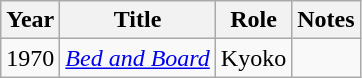<table class="wikitable">
<tr>
<th>Year</th>
<th>Title</th>
<th>Role</th>
<th>Notes</th>
</tr>
<tr>
<td>1970</td>
<td><em><a href='#'>Bed and Board</a></em></td>
<td>Kyoko</td>
<td></td>
</tr>
</table>
